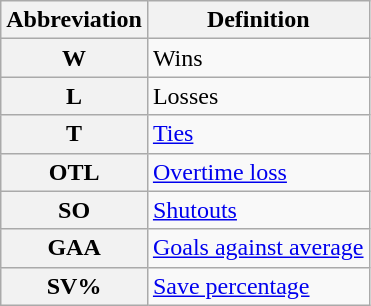<table class="wikitable">
<tr>
<th scope="col">Abbreviation</th>
<th scope="col">Definition</th>
</tr>
<tr>
<th scope="row">W</th>
<td>Wins</td>
</tr>
<tr>
<th scope="row">L</th>
<td>Losses</td>
</tr>
<tr>
<th scope="row">T</th>
<td><a href='#'>Ties</a></td>
</tr>
<tr>
<th scope="row">OTL</th>
<td><a href='#'>Overtime loss</a></td>
</tr>
<tr>
<th scope="row">SO</th>
<td><a href='#'>Shutouts</a></td>
</tr>
<tr>
<th scope="row">GAA</th>
<td><a href='#'>Goals against average</a></td>
</tr>
<tr>
<th scope="row">SV%</th>
<td><a href='#'>Save percentage</a></td>
</tr>
</table>
